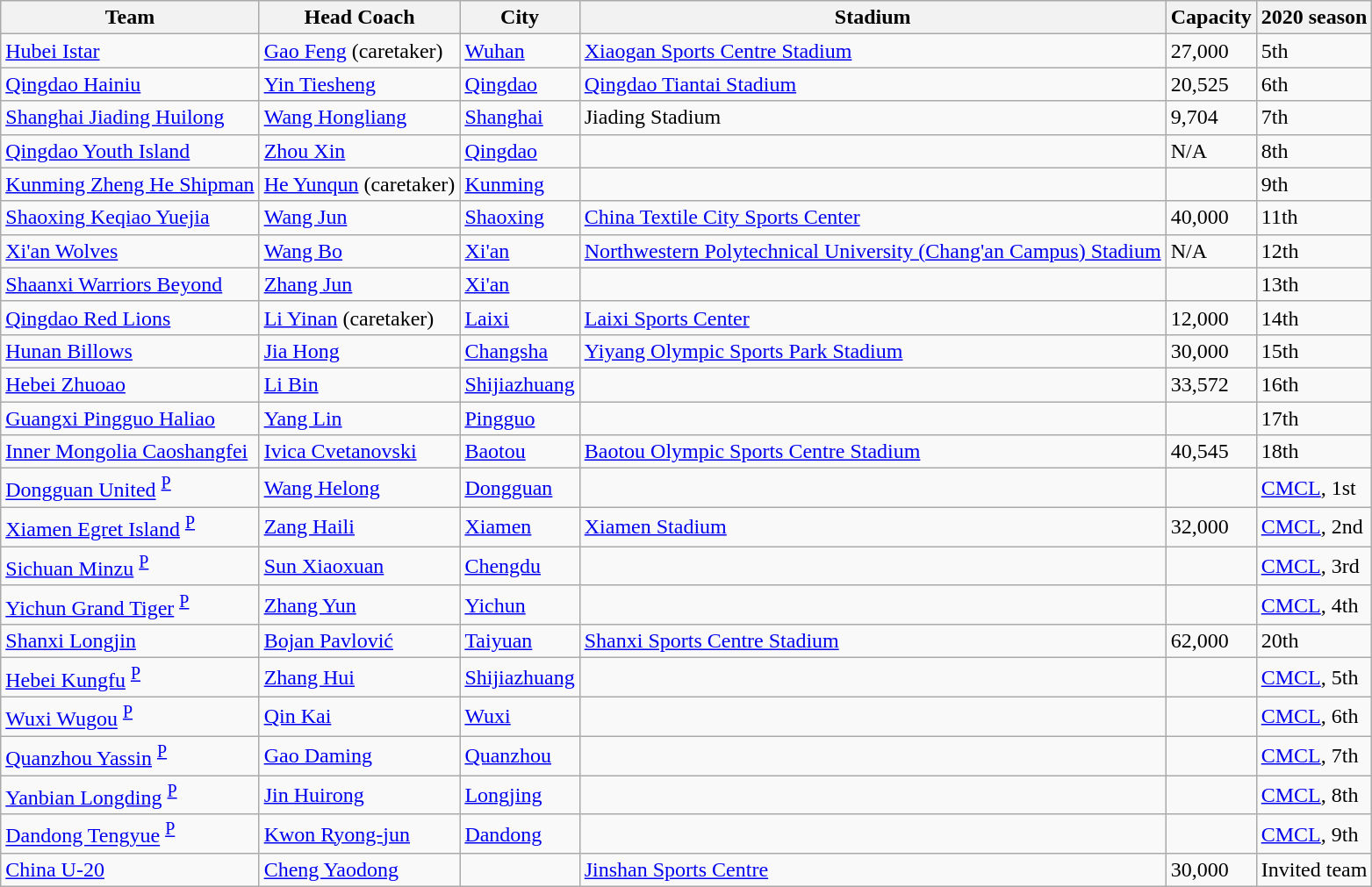<table class="wikitable sortable" style="font-size:100%">
<tr>
<th>Team</th>
<th>Head Coach</th>
<th>City</th>
<th>Stadium</th>
<th>Capacity</th>
<th>2020 season</th>
</tr>
<tr>
<td><a href='#'>Hubei Istar</a></td>
<td> <a href='#'>Gao Feng</a> (caretaker)</td>
<td><a href='#'>Wuhan</a></td>
<td><a href='#'>Xiaogan Sports Centre Stadium</a></td>
<td>27,000</td>
<td data-sort-value="1">5th</td>
</tr>
<tr>
<td><a href='#'>Qingdao Hainiu</a></td>
<td> <a href='#'>Yin Tiesheng</a></td>
<td><a href='#'>Qingdao</a></td>
<td><a href='#'>Qingdao Tiantai Stadium</a></td>
<td>20,525</td>
<td data-sort-value="2">6th</td>
</tr>
<tr>
<td><a href='#'>Shanghai Jiading Huilong</a></td>
<td> <a href='#'>Wang Hongliang</a></td>
<td><a href='#'>Shanghai</a></td>
<td>Jiading Stadium</td>
<td>9,704</td>
<td data-sort-value="3">7th</td>
</tr>
<tr>
<td><a href='#'>Qingdao Youth Island</a></td>
<td> <a href='#'>Zhou Xin</a></td>
<td><a href='#'>Qingdao</a></td>
<td></td>
<td>N/A</td>
<td data-sort-value="4">8th</td>
</tr>
<tr>
<td><a href='#'>Kunming Zheng He Shipman</a></td>
<td> <a href='#'>He Yunqun</a> (caretaker)</td>
<td><a href='#'>Kunming</a></td>
<td></td>
<td></td>
<td data-sort-value="5">9th</td>
</tr>
<tr>
<td><a href='#'>Shaoxing Keqiao Yuejia</a></td>
<td> <a href='#'>Wang Jun</a></td>
<td><a href='#'>Shaoxing</a></td>
<td><a href='#'>China Textile City Sports Center</a></td>
<td>40,000</td>
<td data-sort-value="6">11th</td>
</tr>
<tr>
<td><a href='#'>Xi'an Wolves</a></td>
<td> <a href='#'>Wang Bo</a></td>
<td><a href='#'>Xi'an</a></td>
<td><a href='#'>Northwestern Polytechnical University (Chang'an Campus) Stadium</a></td>
<td>N/A</td>
<td data-sort-value="7">12th</td>
</tr>
<tr>
<td><a href='#'>Shaanxi Warriors Beyond</a></td>
<td> <a href='#'>Zhang Jun</a></td>
<td><a href='#'>Xi'an</a></td>
<td></td>
<td></td>
<td data-sort-value="8">13th</td>
</tr>
<tr>
<td><a href='#'>Qingdao Red Lions</a></td>
<td> <a href='#'>Li Yinan</a> (caretaker)</td>
<td><a href='#'>Laixi</a></td>
<td><a href='#'>Laixi Sports Center</a></td>
<td>12,000</td>
<td data-sort-value="9">14th</td>
</tr>
<tr>
<td><a href='#'>Hunan Billows</a></td>
<td> <a href='#'>Jia Hong</a></td>
<td><a href='#'>Changsha</a></td>
<td><a href='#'>Yiyang Olympic Sports Park Stadium</a></td>
<td>30,000</td>
<td data-sort-value="10">15th</td>
</tr>
<tr>
<td><a href='#'>Hebei Zhuoao</a></td>
<td> <a href='#'>Li Bin</a></td>
<td><a href='#'>Shijiazhuang</a></td>
<td></td>
<td>33,572</td>
<td data-sort-value="11">16th</td>
</tr>
<tr>
<td><a href='#'>Guangxi Pingguo Haliao</a></td>
<td> <a href='#'>Yang Lin</a></td>
<td><a href='#'>Pingguo</a></td>
<td></td>
<td></td>
<td data-sort-value="12">17th</td>
</tr>
<tr>
<td><a href='#'>Inner Mongolia Caoshangfei</a></td>
<td> <a href='#'>Ivica Cvetanovski</a></td>
<td><a href='#'>Baotou</a></td>
<td><a href='#'>Baotou Olympic Sports Centre Stadium</a></td>
<td>40,545</td>
<td data-sort-value="13">18th</td>
</tr>
<tr>
<td><a href='#'>Dongguan United</a> <sup><a href='#'>P</a></sup></td>
<td> <a href='#'>Wang Helong</a></td>
<td><a href='#'>Dongguan</a></td>
<td></td>
<td></td>
<td data-sort-value="14"><a href='#'>CMCL</a>, 1st</td>
</tr>
<tr>
<td><a href='#'>Xiamen Egret Island</a> <sup><a href='#'>P</a></sup></td>
<td> <a href='#'>Zang Haili</a></td>
<td><a href='#'>Xiamen</a></td>
<td><a href='#'>Xiamen Stadium</a></td>
<td>32,000</td>
<td data-sort-value="15"><a href='#'>CMCL</a>, 2nd</td>
</tr>
<tr>
<td><a href='#'>Sichuan Minzu</a> <sup><a href='#'>P</a></sup></td>
<td> <a href='#'>Sun Xiaoxuan</a></td>
<td><a href='#'>Chengdu</a></td>
<td></td>
<td></td>
<td data-sort-value="16"><a href='#'>CMCL</a>, 3rd</td>
</tr>
<tr>
<td><a href='#'>Yichun Grand Tiger</a> <sup><a href='#'>P</a></sup></td>
<td> <a href='#'>Zhang Yun</a></td>
<td><a href='#'>Yichun</a></td>
<td></td>
<td></td>
<td data-sort-value="17"><a href='#'>CMCL</a>, 4th</td>
</tr>
<tr>
<td><a href='#'>Shanxi Longjin</a></td>
<td> <a href='#'>Bojan Pavlović</a></td>
<td><a href='#'>Taiyuan</a></td>
<td><a href='#'>Shanxi Sports Centre Stadium</a></td>
<td>62,000</td>
<td data-sort-value="18">20th</td>
</tr>
<tr>
<td><a href='#'>Hebei Kungfu</a> <sup><a href='#'>P</a></sup></td>
<td> <a href='#'>Zhang Hui</a></td>
<td><a href='#'>Shijiazhuang</a></td>
<td></td>
<td></td>
<td data-sort-value="19"><a href='#'>CMCL</a>, 5th</td>
</tr>
<tr>
<td><a href='#'>Wuxi Wugou</a> <sup><a href='#'>P</a></sup></td>
<td> <a href='#'>Qin Kai</a></td>
<td><a href='#'>Wuxi</a></td>
<td></td>
<td></td>
<td data-sort-value="20"><a href='#'>CMCL</a>, 6th</td>
</tr>
<tr>
<td><a href='#'>Quanzhou Yassin</a> <sup><a href='#'>P</a></sup></td>
<td> <a href='#'>Gao Daming</a></td>
<td><a href='#'>Quanzhou</a></td>
<td></td>
<td></td>
<td data-sort-value="21"><a href='#'>CMCL</a>, 7th</td>
</tr>
<tr>
<td><a href='#'>Yanbian Longding</a> <sup><a href='#'>P</a></sup></td>
<td> <a href='#'>Jin Huirong</a></td>
<td><a href='#'>Longjing</a></td>
<td></td>
<td></td>
<td data-sort-value="22"><a href='#'>CMCL</a>, 8th</td>
</tr>
<tr>
<td><a href='#'>Dandong Tengyue</a> <sup><a href='#'>P</a></sup></td>
<td> <a href='#'>Kwon Ryong-jun</a></td>
<td><a href='#'>Dandong</a></td>
<td></td>
<td></td>
<td data-sort-value="23"><a href='#'>CMCL</a>, 9th</td>
</tr>
<tr>
<td><a href='#'>China U-20</a></td>
<td> <a href='#'>Cheng Yaodong</a></td>
<td></td>
<td><a href='#'>Jinshan Sports Centre</a></td>
<td>30,000</td>
<td data-sort-value="24">Invited team</td>
</tr>
</table>
